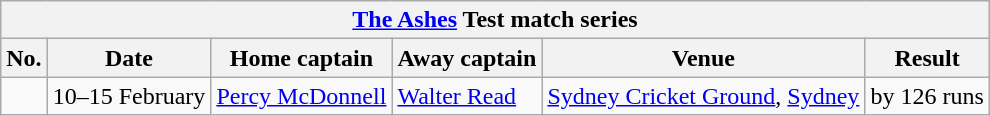<table class="wikitable">
<tr>
<th colspan="9"><a href='#'>The Ashes</a> Test match series</th>
</tr>
<tr>
<th>No.</th>
<th>Date</th>
<th>Home captain</th>
<th>Away captain</th>
<th>Venue</th>
<th>Result</th>
</tr>
<tr>
<td></td>
<td>10–15 February</td>
<td><a href='#'>Percy McDonnell</a></td>
<td><a href='#'>Walter Read</a></td>
<td><a href='#'>Sydney Cricket Ground</a>, <a href='#'>Sydney</a></td>
<td> by 126 runs</td>
</tr>
</table>
